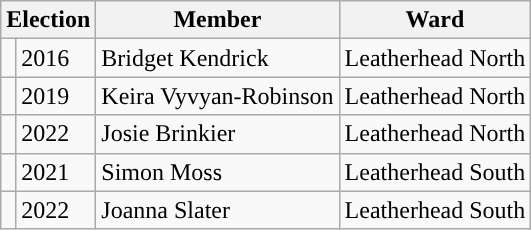<table class="wikitable">
<tr>
<th colspan="2">Election</th>
<th>Member</th>
<th>Ward</th>
</tr>
<tr>
<td style="background-color: "></td>
<td>2016</td>
<td>Bridget Kendrick</td>
<td>Leatherhead North</td>
</tr>
<tr>
<td style="background-color: "></td>
<td>2019</td>
<td>Keira Vyvyan-Robinson</td>
<td>Leatherhead North</td>
</tr>
<tr>
<td style="background-color: "></td>
<td>2022</td>
<td>Josie Brinkier</td>
<td>Leatherhead North</td>
</tr>
<tr>
<td style="background-color: "></td>
<td>2021</td>
<td>Simon Moss</td>
<td>Leatherhead South</td>
</tr>
<tr>
<td style="background-color: "></td>
<td>2022</td>
<td>Joanna Slater</td>
<td>Leatherhead South</td>
</tr>
</table>
